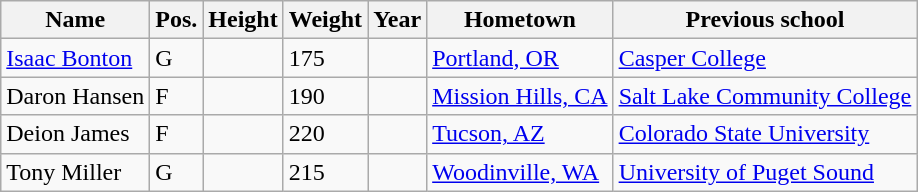<table class="wikitable sortable" border="1">
<tr>
<th>Name</th>
<th>Pos.</th>
<th>Height</th>
<th>Weight</th>
<th>Year</th>
<th>Hometown</th>
<th class="unsortable">Previous school</th>
</tr>
<tr>
<td><a href='#'>Isaac Bonton</a></td>
<td>G</td>
<td></td>
<td>175</td>
<td></td>
<td><a href='#'>Portland, OR</a></td>
<td><a href='#'>Casper College</a></td>
</tr>
<tr>
<td>Daron Hansen</td>
<td>F</td>
<td></td>
<td>190</td>
<td></td>
<td><a href='#'>Mission Hills, CA</a></td>
<td><a href='#'>Salt Lake Community College</a></td>
</tr>
<tr>
<td>Deion James</td>
<td>F</td>
<td></td>
<td>220</td>
<td></td>
<td><a href='#'>Tucson, AZ</a></td>
<td><a href='#'>Colorado State University</a></td>
</tr>
<tr>
<td>Tony Miller</td>
<td>G</td>
<td></td>
<td>215</td>
<td></td>
<td><a href='#'>Woodinville, WA</a></td>
<td><a href='#'>University of Puget Sound</a></td>
</tr>
</table>
